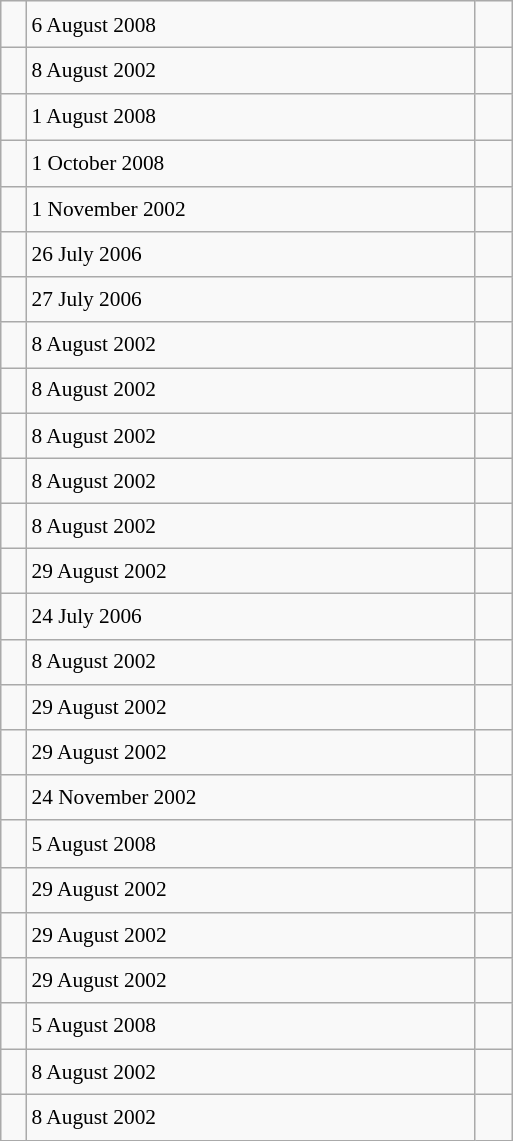<table class="wikitable" style="font-size: 89%; float: left; width: 24em; margin-right: 1em; line-height: 1.65em">
<tr>
<td></td>
<td>6 August 2008</td>
<td><small></small> </td>
</tr>
<tr>
<td></td>
<td>8 August 2002</td>
<td><small></small></td>
</tr>
<tr>
<td></td>
<td>1 August 2008</td>
<td><small></small> </td>
</tr>
<tr>
<td></td>
<td>1 October 2008</td>
<td><small></small> </td>
</tr>
<tr>
<td></td>
<td>1 November 2002</td>
<td><small></small></td>
</tr>
<tr>
<td></td>
<td>26 July 2006</td>
<td><small></small></td>
</tr>
<tr>
<td></td>
<td>27 July 2006</td>
<td><small></small></td>
</tr>
<tr>
<td></td>
<td>8 August 2002</td>
<td><small></small></td>
</tr>
<tr>
<td></td>
<td>8 August 2002</td>
<td><small></small></td>
</tr>
<tr>
<td></td>
<td>8 August 2002</td>
<td><small></small></td>
</tr>
<tr>
<td></td>
<td>8 August 2002</td>
<td><small></small></td>
</tr>
<tr>
<td></td>
<td>8 August 2002</td>
<td><small></small></td>
</tr>
<tr>
<td></td>
<td>29 August 2002</td>
<td><small></small></td>
</tr>
<tr>
<td></td>
<td>24 July 2006</td>
<td><small></small></td>
</tr>
<tr>
<td></td>
<td>8 August 2002</td>
<td><small></small></td>
</tr>
<tr>
<td></td>
<td>29 August 2002</td>
<td><small></small></td>
</tr>
<tr>
<td></td>
<td>29 August 2002</td>
<td><small></small></td>
</tr>
<tr>
<td></td>
<td>24 November 2002</td>
<td><small></small></td>
</tr>
<tr>
<td></td>
<td>5 August 2008</td>
<td><small></small> </td>
</tr>
<tr>
<td></td>
<td>29 August 2002</td>
<td><small></small></td>
</tr>
<tr>
<td></td>
<td>29 August 2002</td>
<td><small></small></td>
</tr>
<tr>
<td></td>
<td>29 August 2002</td>
<td><small></small></td>
</tr>
<tr>
<td></td>
<td>5 August 2008</td>
<td><small></small> </td>
</tr>
<tr>
<td></td>
<td>8 August 2002</td>
<td><small></small></td>
</tr>
<tr>
<td></td>
<td>8 August 2002</td>
<td><small></small></td>
</tr>
</table>
